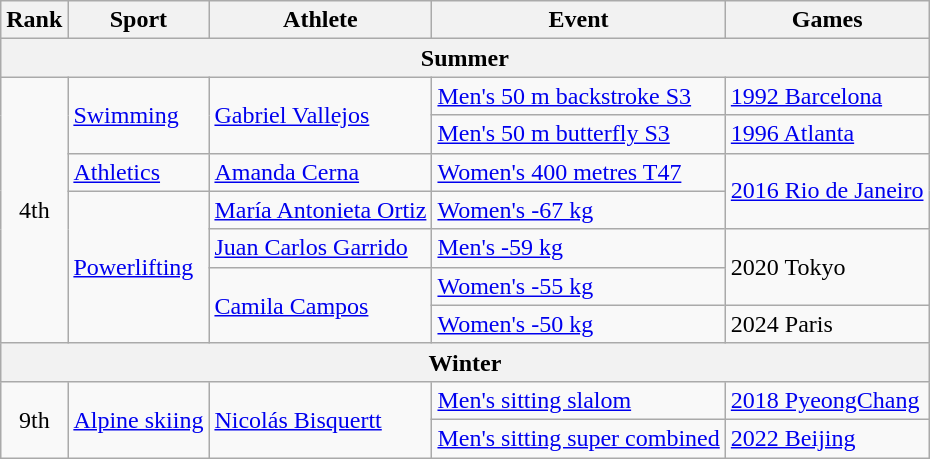<table class="wikitable sortable">
<tr>
<th>Rank</th>
<th>Sport</th>
<th>Athlete</th>
<th>Event</th>
<th>Games</th>
</tr>
<tr>
<th colspan=5>Summer</th>
</tr>
<tr>
<td align=center rowspan=7>4th</td>
<td rowspan=2> <a href='#'>Swimming</a></td>
<td rowspan=2><a href='#'>Gabriel Vallejos</a></td>
<td><a href='#'>Men's 50 m backstroke S3</a></td>
<td> <a href='#'>1992 Barcelona</a></td>
</tr>
<tr>
<td><a href='#'>Men's 50 m butterfly S3</a></td>
<td> <a href='#'>1996 Atlanta</a></td>
</tr>
<tr>
<td> <a href='#'>Athletics</a></td>
<td><a href='#'>Amanda Cerna</a></td>
<td><a href='#'>Women's 400 metres T47</a></td>
<td rowspan=2> <a href='#'>2016 Rio de Janeiro</a></td>
</tr>
<tr>
<td rowspan=4> <a href='#'>Powerlifting</a></td>
<td><a href='#'>María Antonieta Ortiz</a></td>
<td><a href='#'>Women's -67 kg</a></td>
</tr>
<tr>
<td><a href='#'>Juan Carlos Garrido</a></td>
<td><a href='#'>Men's -59 kg</a></td>
<td rowspan=2> 2020 Tokyo</td>
</tr>
<tr>
<td rowspan=2><a href='#'>Camila Campos</a></td>
<td><a href='#'>Women's -55 kg</a></td>
</tr>
<tr>
<td><a href='#'>Women's -50 kg</a></td>
<td> 2024 Paris</td>
</tr>
<tr>
<th colspan=5>Winter</th>
</tr>
<tr>
<td align=center rowspan=2>9th</td>
<td rowspan=2> <a href='#'>Alpine skiing</a></td>
<td rowspan=2><a href='#'>Nicolás Bisquertt</a></td>
<td><a href='#'>Men's sitting slalom</a></td>
<td> <a href='#'>2018 PyeongChang</a></td>
</tr>
<tr>
<td><a href='#'>Men's sitting super combined</a></td>
<td> <a href='#'>2022 Beijing</a></td>
</tr>
</table>
